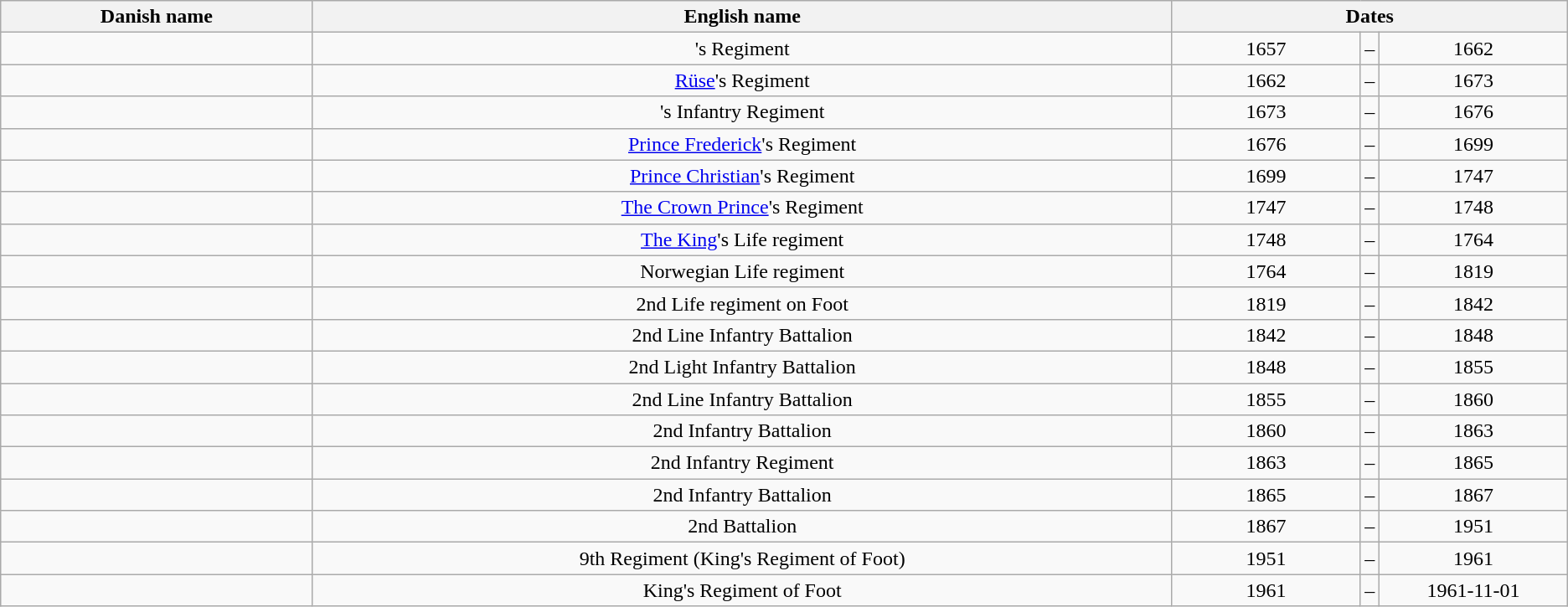<table class="wikitable" style="text-align:center">
<tr>
<th>Danish name</th>
<th>English name</th>
<th colspan=3>Dates</th>
</tr>
<tr>
<td></td>
<td>'s Regiment</td>
<td width="12%">1657</td>
<td width="1%">–</td>
<td width="12%">1662</td>
</tr>
<tr>
<td></td>
<td><a href='#'>Rüse</a>'s Regiment</td>
<td width="12%">1662</td>
<td width="1%">–</td>
<td width="12%">1673</td>
</tr>
<tr>
<td></td>
<td>'s Infantry Regiment</td>
<td width="12%">1673</td>
<td width="1%">–</td>
<td width="12%">1676</td>
</tr>
<tr>
<td></td>
<td><a href='#'>Prince Frederick</a>'s Regiment</td>
<td width="12%">1676</td>
<td width="1%">–</td>
<td width="12%">1699</td>
</tr>
<tr>
<td></td>
<td><a href='#'>Prince Christian</a>'s Regiment</td>
<td width="12%">1699</td>
<td width="1%">–</td>
<td width="12%">1747</td>
</tr>
<tr>
<td></td>
<td><a href='#'>The Crown Prince</a>'s Regiment</td>
<td width="12%">1747</td>
<td width="1%">–</td>
<td width="12%">1748</td>
</tr>
<tr>
<td></td>
<td><a href='#'>The King</a>'s Life regiment</td>
<td width="12%">1748</td>
<td width="1%">–</td>
<td width="12%">1764</td>
</tr>
<tr>
<td></td>
<td>Norwegian Life regiment</td>
<td width="12%">1764</td>
<td width="1%">–</td>
<td width="12%">1819</td>
</tr>
<tr>
<td></td>
<td>2nd Life regiment on Foot</td>
<td width="12%">1819</td>
<td width="1%">–</td>
<td width="12%">1842</td>
</tr>
<tr>
<td></td>
<td>2nd Line Infantry Battalion</td>
<td width="12%">1842</td>
<td width="1%">–</td>
<td width="12%">1848</td>
</tr>
<tr>
<td></td>
<td>2nd Light Infantry Battalion</td>
<td width="12%">1848</td>
<td width="1%">–</td>
<td width="12%">1855</td>
</tr>
<tr>
<td></td>
<td>2nd Line Infantry Battalion</td>
<td width="12%">1855</td>
<td width="1%">–</td>
<td width="12%">1860</td>
</tr>
<tr>
<td></td>
<td>2nd Infantry Battalion</td>
<td width="12%">1860</td>
<td width="1%">–</td>
<td width="12%">1863</td>
</tr>
<tr>
<td></td>
<td>2nd Infantry Regiment</td>
<td width="12%">1863</td>
<td width="1%">–</td>
<td width="12%">1865</td>
</tr>
<tr>
<td></td>
<td>2nd Infantry Battalion</td>
<td width="12%">1865</td>
<td width="1%">–</td>
<td width="12%">1867</td>
</tr>
<tr>
<td></td>
<td>2nd Battalion</td>
<td width="12%">1867</td>
<td width="1%">–</td>
<td width="12%">1951</td>
</tr>
<tr>
<td></td>
<td>9th Regiment (King's Regiment of Foot)</td>
<td width="12%">1951</td>
<td width="1%">–</td>
<td width="12%">1961</td>
</tr>
<tr>
<td></td>
<td>King's Regiment of Foot</td>
<td width="12%">1961</td>
<td width="1%">–</td>
<td width="12%">1961-11-01</td>
</tr>
</table>
